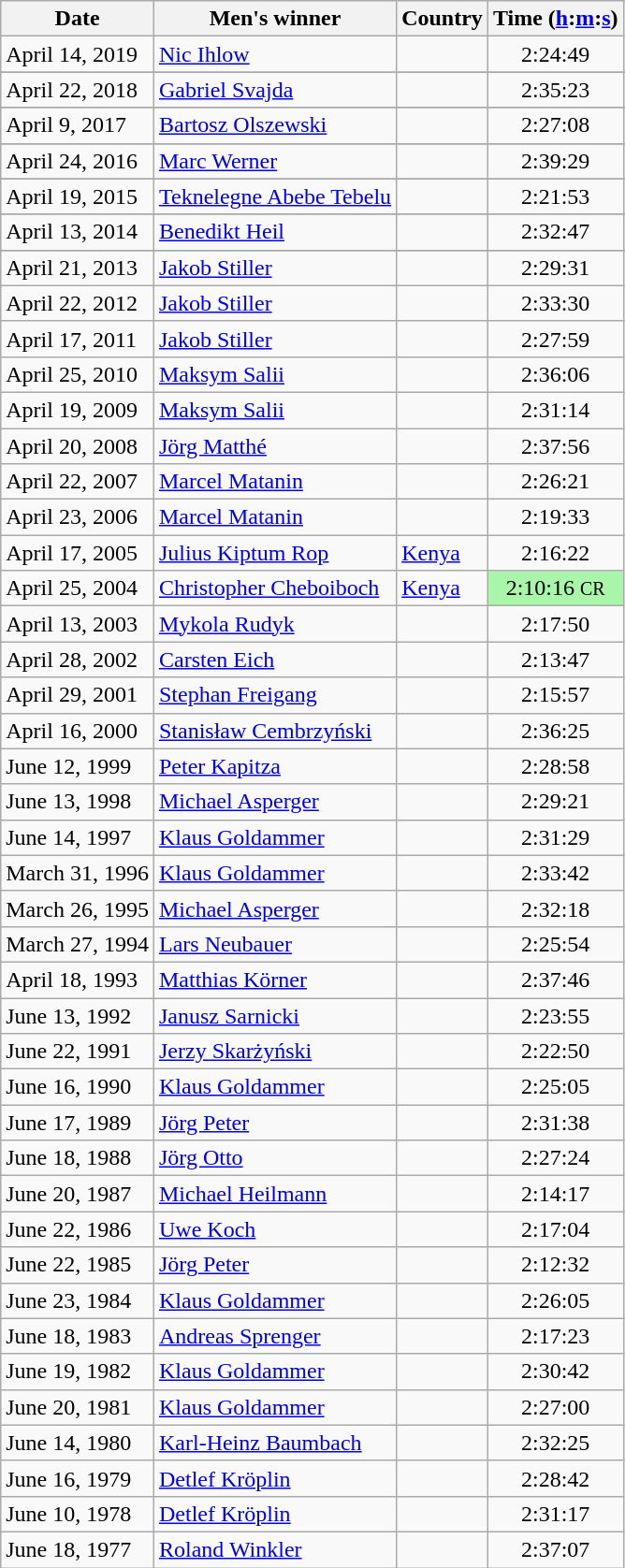<table class="wikitable sortable" style="text-align:left">
<tr>
<th>Date</th>
<th class=unsortable>Men's winner</th>
<th>Country</th>
<th>Time (<a href='#'>h</a>:<a href='#'>m</a>:<a href='#'>s</a>)</th>
</tr>
<tr>
<td>April 14, 2019</td>
<td><a href='#'>Nic Ihlow</a></td>
<td></td>
<td align=center>2:24:49</td>
</tr>
<tr>
</tr>
<tr>
<td>April 22, 2018</td>
<td><a href='#'>Gabriel Svajda</a></td>
<td></td>
<td align=center>2:35:23</td>
</tr>
<tr>
</tr>
<tr>
<td>April 9, 2017</td>
<td><a href='#'>Bartosz Olszewski</a></td>
<td></td>
<td align=center>2:27:08</td>
</tr>
<tr>
</tr>
<tr>
<td>April 24, 2016</td>
<td><a href='#'>Marc Werner</a></td>
<td></td>
<td align=center>2:39:29</td>
</tr>
<tr>
</tr>
<tr>
<td>April 19, 2015</td>
<td><a href='#'>Teknelegne Abebe Tebelu</a></td>
<td></td>
<td align=center>2:21:53</td>
</tr>
<tr>
</tr>
<tr>
<td>April 13, 2014</td>
<td><a href='#'>Benedikt Heil</a></td>
<td></td>
<td align=center>2:32:47</td>
</tr>
<tr>
</tr>
<tr>
<td>April 21, 2013</td>
<td><a href='#'>Jakob Stiller</a></td>
<td></td>
<td align=center>2:29:31</td>
</tr>
<tr>
<td>April 22, 2012</td>
<td><a href='#'>Jakob Stiller</a></td>
<td></td>
<td align=center>2:33:30</td>
</tr>
<tr>
<td>April 17, 2011</td>
<td><a href='#'>Jakob Stiller</a></td>
<td></td>
<td align=center>2:27:59</td>
</tr>
<tr>
<td>April 25, 2010</td>
<td><a href='#'>Maksym Salii</a></td>
<td></td>
<td align=center>2:36:06</td>
</tr>
<tr>
<td>April 19, 2009</td>
<td><a href='#'>Maksym Salii</a></td>
<td></td>
<td align=center>2:31:14</td>
</tr>
<tr>
<td>April 20, 2008</td>
<td><a href='#'>Jörg Matthé</a></td>
<td></td>
<td align=center>2:37:56</td>
</tr>
<tr>
<td>April 22, 2007</td>
<td><a href='#'>Marcel Matanin</a></td>
<td></td>
<td align=center>2:26:21</td>
</tr>
<tr>
<td>April 23, 2006</td>
<td><a href='#'>Marcel Matanin</a></td>
<td></td>
<td align=center>2:19:33</td>
</tr>
<tr>
<td>April 17, 2005</td>
<td><a href='#'>Julius Kiptum Rop</a></td>
<td> <a href='#'>Kenya</a></td>
<td align=center>2:16:22</td>
</tr>
<tr>
<td>April 25, 2004</td>
<td><a href='#'>Christopher Cheboiboch</a></td>
<td> <a href='#'>Kenya</a></td>
<td align="center" bgcolor=#A9F5A9>2:10:16 <small>CR</small></td>
</tr>
<tr>
<td>April 13, 2003</td>
<td><a href='#'>Mykola Rudyk</a></td>
<td></td>
<td align=center>2:17:50</td>
</tr>
<tr>
<td>April 28, 2002</td>
<td><a href='#'>Carsten Eich</a></td>
<td></td>
<td align=center>2:13:47</td>
</tr>
<tr>
<td>April 29, 2001</td>
<td><a href='#'>Stephan Freigang</a></td>
<td></td>
<td align=center>2:15:57</td>
</tr>
<tr>
<td>April 16, 2000</td>
<td><a href='#'>Stanisław Cembrzyński</a></td>
<td></td>
<td align=center>2:36:25</td>
</tr>
<tr>
<td>June 12, 1999</td>
<td><a href='#'>Peter Kapitza</a></td>
<td></td>
<td align=center>2:28:58</td>
</tr>
<tr>
<td>June 13, 1998</td>
<td><a href='#'>Michael Asperger</a></td>
<td></td>
<td align=center>2:29:21</td>
</tr>
<tr>
<td>June 14, 1997</td>
<td><a href='#'>Klaus Goldammer</a></td>
<td></td>
<td align=center>2:31:29</td>
</tr>
<tr>
<td>March 31, 1996</td>
<td><a href='#'>Klaus Goldammer</a></td>
<td></td>
<td align=center>2:33:42</td>
</tr>
<tr>
<td>March 26, 1995</td>
<td><a href='#'>Michael Asperger</a></td>
<td></td>
<td align=center>2:32:18</td>
</tr>
<tr>
<td>March 27, 1994</td>
<td><a href='#'>Lars Neubauer</a></td>
<td></td>
<td align=center>2:25:54</td>
</tr>
<tr>
<td>April 18, 1993</td>
<td><a href='#'>Matthias Körner</a></td>
<td></td>
<td align=center>2:37:46</td>
</tr>
<tr>
<td>June 13, 1992</td>
<td><a href='#'>Janusz Sarnicki</a></td>
<td></td>
<td align=center>2:23:55</td>
</tr>
<tr>
<td>June 22, 1991</td>
<td><a href='#'>Jerzy Skarżyński</a></td>
<td></td>
<td align=center>2:22:50</td>
</tr>
<tr>
<td>June 16, 1990</td>
<td><a href='#'>Klaus Goldammer</a></td>
<td></td>
<td align=center>2:25:05</td>
</tr>
<tr>
<td>June 17, 1989</td>
<td><a href='#'>Jörg Peter</a></td>
<td></td>
<td align=center>2:31:38</td>
</tr>
<tr>
<td>June 18, 1988</td>
<td><a href='#'>Jörg Otto</a></td>
<td></td>
<td align=center>2:27:24</td>
</tr>
<tr>
<td>June 20, 1987</td>
<td><a href='#'>Michael Heilmann</a></td>
<td></td>
<td align=center>2:14:17</td>
</tr>
<tr>
<td>June 22, 1986</td>
<td><a href='#'>Uwe Koch</a></td>
<td></td>
<td align=center>2:17:04</td>
</tr>
<tr>
<td>June 22, 1985</td>
<td><a href='#'>Jörg Peter</a></td>
<td></td>
<td align=center>2:12:32</td>
</tr>
<tr>
<td>June 23, 1984</td>
<td><a href='#'>Klaus Goldammer</a></td>
<td></td>
<td align=center>2:26:05</td>
</tr>
<tr>
<td>June 18, 1983</td>
<td><a href='#'>Andreas Sprenger</a></td>
<td></td>
<td align=center>2:17:23</td>
</tr>
<tr>
<td>June 19, 1982</td>
<td><a href='#'>Klaus Goldammer</a></td>
<td></td>
<td align=center>2:30:42</td>
</tr>
<tr>
<td>June 20, 1981</td>
<td><a href='#'>Klaus Goldammer</a></td>
<td></td>
<td align=center>2:27:00</td>
</tr>
<tr>
<td>June 14, 1980</td>
<td><a href='#'>Karl-Heinz Baumbach</a></td>
<td></td>
<td align=center>2:32:25</td>
</tr>
<tr>
<td>June 16, 1979</td>
<td><a href='#'>Detlef Kröplin</a></td>
<td></td>
<td align=center>2:28:42</td>
</tr>
<tr>
<td>June 10, 1978</td>
<td><a href='#'>Detlef Kröplin</a></td>
<td></td>
<td align=center>2:31:17</td>
</tr>
<tr>
<td>June 18, 1977</td>
<td><a href='#'>Roland Winkler</a></td>
<td></td>
<td align=center>2:37:07</td>
</tr>
</table>
